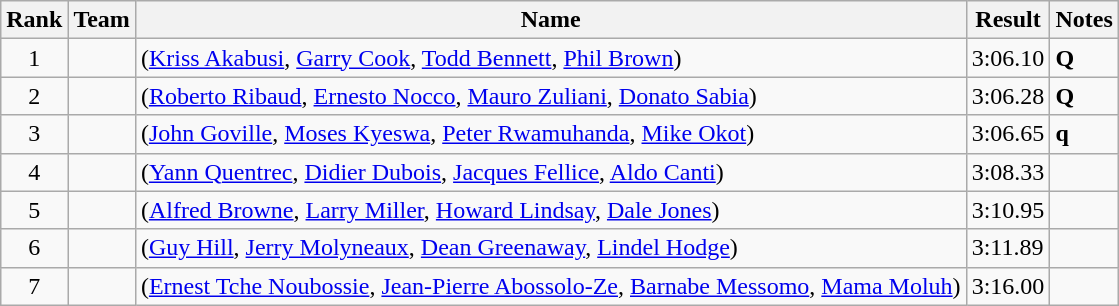<table class="sortable wikitable">
<tr>
<th>Rank</th>
<th>Team</th>
<th>Name</th>
<th>Result</th>
<th>Notes</th>
</tr>
<tr>
<td align="center">1</td>
<td></td>
<td>(<a href='#'>Kriss Akabusi</a>, <a href='#'>Garry Cook</a>, <a href='#'>Todd Bennett</a>, <a href='#'>Phil Brown</a>)</td>
<td>3:06.10</td>
<td><strong>Q</strong></td>
</tr>
<tr>
<td align="center">2</td>
<td></td>
<td>(<a href='#'>Roberto Ribaud</a>, <a href='#'>Ernesto Nocco</a>, <a href='#'>Mauro Zuliani</a>, <a href='#'>Donato Sabia</a>)</td>
<td>3:06.28</td>
<td><strong>Q</strong></td>
</tr>
<tr>
<td align="center">3</td>
<td></td>
<td>(<a href='#'>John Goville</a>, <a href='#'>Moses Kyeswa</a>, <a href='#'>Peter Rwamuhanda</a>, <a href='#'>Mike Okot</a>)</td>
<td>3:06.65</td>
<td><strong>q</strong></td>
</tr>
<tr>
<td align="center">4</td>
<td></td>
<td>(<a href='#'>Yann Quentrec</a>, <a href='#'>Didier Dubois</a>, <a href='#'>Jacques Fellice</a>, <a href='#'>Aldo Canti</a>)</td>
<td>3:08.33</td>
<td></td>
</tr>
<tr>
<td align="center">5</td>
<td></td>
<td>(<a href='#'>Alfred Browne</a>, <a href='#'>Larry Miller</a>, <a href='#'>Howard Lindsay</a>, <a href='#'>Dale Jones</a>)</td>
<td>3:10.95</td>
<td></td>
</tr>
<tr>
<td align="center">6</td>
<td></td>
<td>(<a href='#'>Guy Hill</a>, <a href='#'>Jerry Molyneaux</a>, <a href='#'>Dean Greenaway</a>, <a href='#'>Lindel Hodge</a>)</td>
<td>3:11.89</td>
<td></td>
</tr>
<tr>
<td align="center">7</td>
<td></td>
<td>(<a href='#'>Ernest Tche Noubossie</a>, <a href='#'>Jean-Pierre Abossolo-Ze</a>, <a href='#'>Barnabe Messomo</a>, <a href='#'>Mama Moluh</a>)</td>
<td>3:16.00</td>
<td></td>
</tr>
</table>
